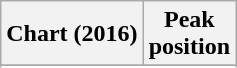<table class="wikitable plainrowheaders">
<tr>
<th scope="col">Chart (2016)</th>
<th scope="col">Peak<br>position</th>
</tr>
<tr>
</tr>
<tr>
</tr>
</table>
